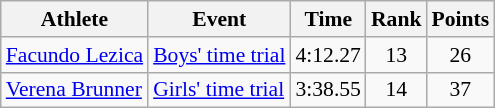<table class="wikitable" border="1" style="font-size:90%">
<tr>
<th>Athlete</th>
<th>Event</th>
<th>Time</th>
<th>Rank</th>
<th>Points</th>
</tr>
<tr>
<td><a href='#'>Facundo Lezica</a></td>
<td><a href='#'>Boys' time trial</a></td>
<td align=center>4:12.27</td>
<td align=center>13</td>
<td align=center>26</td>
</tr>
<tr>
<td><a href='#'>Verena Brunner</a></td>
<td><a href='#'>Girls' time trial</a></td>
<td align=center>3:38.55</td>
<td align=center>14</td>
<td align=center>37</td>
</tr>
</table>
